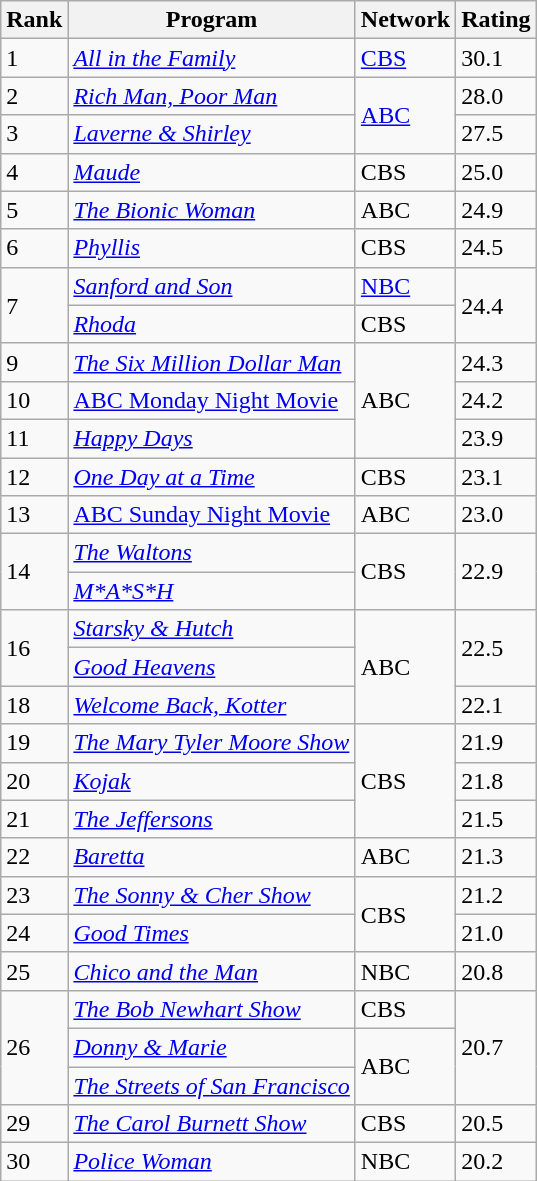<table class="wikitable">
<tr>
<th>Rank</th>
<th>Program</th>
<th>Network</th>
<th>Rating</th>
</tr>
<tr>
<td>1</td>
<td><em><a href='#'>All in the Family</a></em></td>
<td><a href='#'>CBS</a></td>
<td>30.1</td>
</tr>
<tr>
<td>2</td>
<td><em><a href='#'>Rich Man, Poor Man</a></em></td>
<td rowspan="2"><a href='#'>ABC</a></td>
<td>28.0</td>
</tr>
<tr>
<td>3</td>
<td><em><a href='#'>Laverne & Shirley</a></em></td>
<td>27.5</td>
</tr>
<tr>
<td>4</td>
<td><em><a href='#'>Maude</a></em></td>
<td>CBS</td>
<td>25.0</td>
</tr>
<tr>
<td>5</td>
<td><em><a href='#'>The Bionic Woman</a></em></td>
<td>ABC</td>
<td>24.9</td>
</tr>
<tr>
<td>6</td>
<td><em><a href='#'>Phyllis</a></em></td>
<td>CBS</td>
<td>24.5</td>
</tr>
<tr>
<td rowspan="2">7</td>
<td><em><a href='#'>Sanford and Son</a></em></td>
<td><a href='#'>NBC</a></td>
<td rowspan="2">24.4</td>
</tr>
<tr>
<td><em><a href='#'>Rhoda</a></em></td>
<td>CBS</td>
</tr>
<tr>
<td>9</td>
<td><em><a href='#'>The Six Million Dollar Man</a></em></td>
<td rowspan="3">ABC</td>
<td>24.3</td>
</tr>
<tr>
<td>10</td>
<td><a href='#'>ABC Monday Night Movie</a></td>
<td>24.2</td>
</tr>
<tr>
<td>11</td>
<td><em><a href='#'>Happy Days</a></em></td>
<td>23.9</td>
</tr>
<tr>
<td>12</td>
<td><em><a href='#'>One Day at a Time</a></em></td>
<td>CBS</td>
<td>23.1</td>
</tr>
<tr>
<td>13</td>
<td><a href='#'>ABC Sunday Night Movie</a></td>
<td>ABC</td>
<td>23.0</td>
</tr>
<tr>
<td rowspan="2">14</td>
<td><em><a href='#'>The Waltons</a></em></td>
<td rowspan="2">CBS</td>
<td rowspan="2">22.9</td>
</tr>
<tr>
<td><em><a href='#'>M*A*S*H</a></em></td>
</tr>
<tr>
<td rowspan="2">16</td>
<td><em><a href='#'>Starsky & Hutch</a></em></td>
<td rowspan="3">ABC</td>
<td rowspan="2">22.5</td>
</tr>
<tr>
<td><em><a href='#'>Good Heavens</a></em></td>
</tr>
<tr>
<td>18</td>
<td><em><a href='#'>Welcome Back, Kotter</a></em></td>
<td>22.1</td>
</tr>
<tr>
<td>19</td>
<td><em><a href='#'>The Mary Tyler Moore Show</a></em></td>
<td rowspan="3">CBS</td>
<td>21.9</td>
</tr>
<tr>
<td>20</td>
<td><em><a href='#'>Kojak</a></em></td>
<td>21.8</td>
</tr>
<tr>
<td>21</td>
<td><em><a href='#'>The Jeffersons</a></em></td>
<td>21.5</td>
</tr>
<tr>
<td>22</td>
<td><em><a href='#'>Baretta</a></em></td>
<td>ABC</td>
<td>21.3</td>
</tr>
<tr>
<td>23</td>
<td><em><a href='#'>The Sonny & Cher Show</a></em></td>
<td rowspan="2">CBS</td>
<td>21.2</td>
</tr>
<tr>
<td>24</td>
<td><em><a href='#'>Good Times</a></em></td>
<td>21.0</td>
</tr>
<tr>
<td>25</td>
<td><em><a href='#'>Chico and the Man</a></em></td>
<td>NBC</td>
<td>20.8</td>
</tr>
<tr>
<td rowspan="3">26</td>
<td><em><a href='#'>The Bob Newhart Show</a></em></td>
<td>CBS</td>
<td rowspan="3">20.7</td>
</tr>
<tr>
<td><em><a href='#'>Donny & Marie</a></em></td>
<td rowspan="2">ABC</td>
</tr>
<tr>
<td><em><a href='#'>The Streets of San Francisco</a></em></td>
</tr>
<tr>
<td>29</td>
<td><em><a href='#'>The Carol Burnett Show</a></em></td>
<td>CBS</td>
<td>20.5</td>
</tr>
<tr>
<td>30</td>
<td><em><a href='#'>Police Woman</a></em></td>
<td>NBC</td>
<td>20.2</td>
</tr>
</table>
